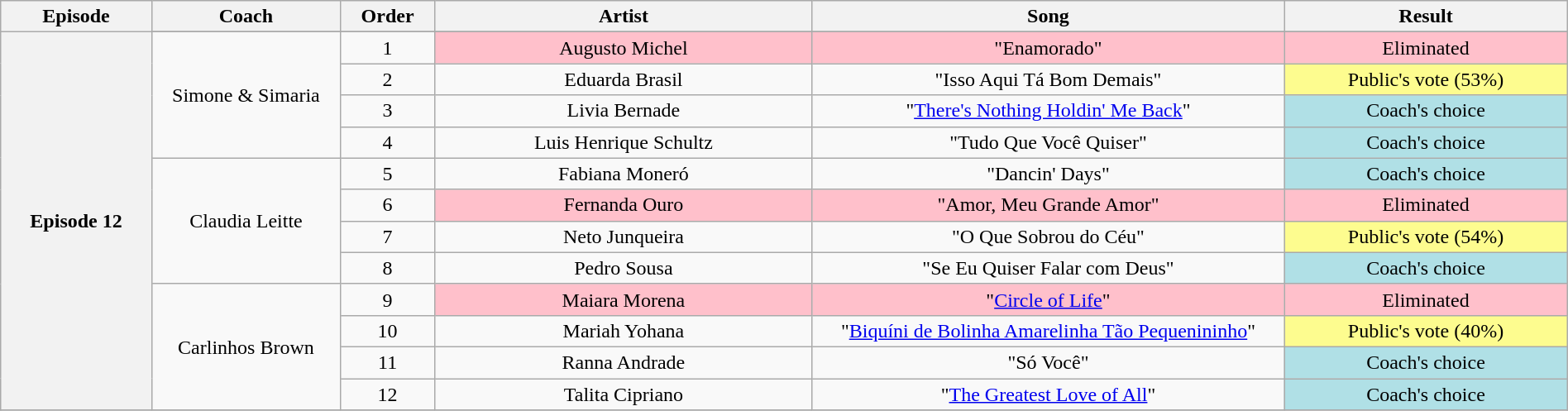<table class="wikitable" style="text-align:center; width:100%;">
<tr>
<th scope="col" width="08%">Episode</th>
<th scope="col" width="10%">Coach</th>
<th scope="col" width="05%">Order</th>
<th scope="col" width="20%">Artist</th>
<th scope="col" width="25%">Song</th>
<th scope="col" width="15%">Result</th>
</tr>
<tr>
<th scope="col" rowspan=13>Episode 12<br><small></small></th>
</tr>
<tr>
<td rowspan=4>Simone & Simaria</td>
<td>1</td>
<td bgcolor=FFC0CB>Augusto Michel</td>
<td bgcolor=FFC0CB>"Enamorado"</td>
<td bgcolor=FFC0CB>Eliminated</td>
</tr>
<tr>
<td>2</td>
<td>Eduarda Brasil</td>
<td>"Isso Aqui Tá Bom Demais"</td>
<td bgcolor=FDFC8F>Public's vote (53%)</td>
</tr>
<tr>
<td>3</td>
<td>Livia Bernade</td>
<td>"<a href='#'>There's Nothing Holdin' Me Back</a>"</td>
<td bgcolor=B0E0E6>Coach's choice</td>
</tr>
<tr>
<td>4</td>
<td>Luis Henrique Schultz</td>
<td>"Tudo Que Você Quiser"</td>
<td bgcolor=B0E0E6>Coach's choice</td>
</tr>
<tr>
<td rowspan=4>Claudia Leitte</td>
<td>5</td>
<td>Fabiana Moneró</td>
<td>"Dancin' Days"</td>
<td bgcolor=B0E0E6>Coach's choice</td>
</tr>
<tr>
<td>6</td>
<td bgcolor=FFC0CB>Fernanda Ouro</td>
<td bgcolor=FFC0CB>"Amor, Meu Grande Amor"</td>
<td bgcolor=FFC0CB>Eliminated</td>
</tr>
<tr>
<td>7</td>
<td>Neto Junqueira</td>
<td>"O Que Sobrou do Céu"</td>
<td bgcolor=FDFC8F>Public's vote (54%)</td>
</tr>
<tr>
<td>8</td>
<td>Pedro Sousa</td>
<td>"Se Eu Quiser Falar com Deus"</td>
<td bgcolor=B0E0E6>Coach's choice</td>
</tr>
<tr>
<td rowspan=4>Carlinhos Brown</td>
<td>9</td>
<td bgcolor=FFC0CB>Maiara Morena</td>
<td bgcolor=FFC0CB>"<a href='#'>Circle of Life</a>"</td>
<td bgcolor=FFC0CB>Eliminated</td>
</tr>
<tr>
<td>10</td>
<td>Mariah Yohana</td>
<td>"<a href='#'>Biquíni de Bolinha Amarelinha Tão Pequenininho</a>"</td>
<td bgcolor=FDFC8F>Public's vote (40%)</td>
</tr>
<tr>
<td>11</td>
<td>Ranna Andrade</td>
<td>"Só Você"</td>
<td bgcolor=B0E0E6>Coach's choice</td>
</tr>
<tr>
<td>12</td>
<td>Talita Cipriano</td>
<td>"<a href='#'>The Greatest Love of All</a>"</td>
<td bgcolor=B0E0E6>Coach's choice</td>
</tr>
<tr>
</tr>
</table>
